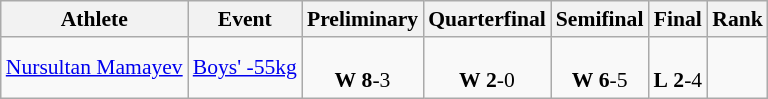<table class="wikitable" style="text-align:left; font-size:90%">
<tr>
<th>Athlete</th>
<th>Event</th>
<th>Preliminary</th>
<th>Quarterfinal</th>
<th>Semifinal</th>
<th>Final</th>
<th>Rank</th>
</tr>
<tr>
<td><a href='#'>Nursultan Mamayev</a></td>
<td><a href='#'>Boys' -55kg</a></td>
<td align=center> <br> <strong>W</strong> <strong>8</strong>-3</td>
<td align=center> <br> <strong>W</strong> <strong>2</strong>-0</td>
<td align=center> <br> <strong>W</strong> <strong>6</strong>-5</td>
<td align=center> <br> <strong>L</strong> <strong>2</strong>-4</td>
<td align=center></td>
</tr>
</table>
